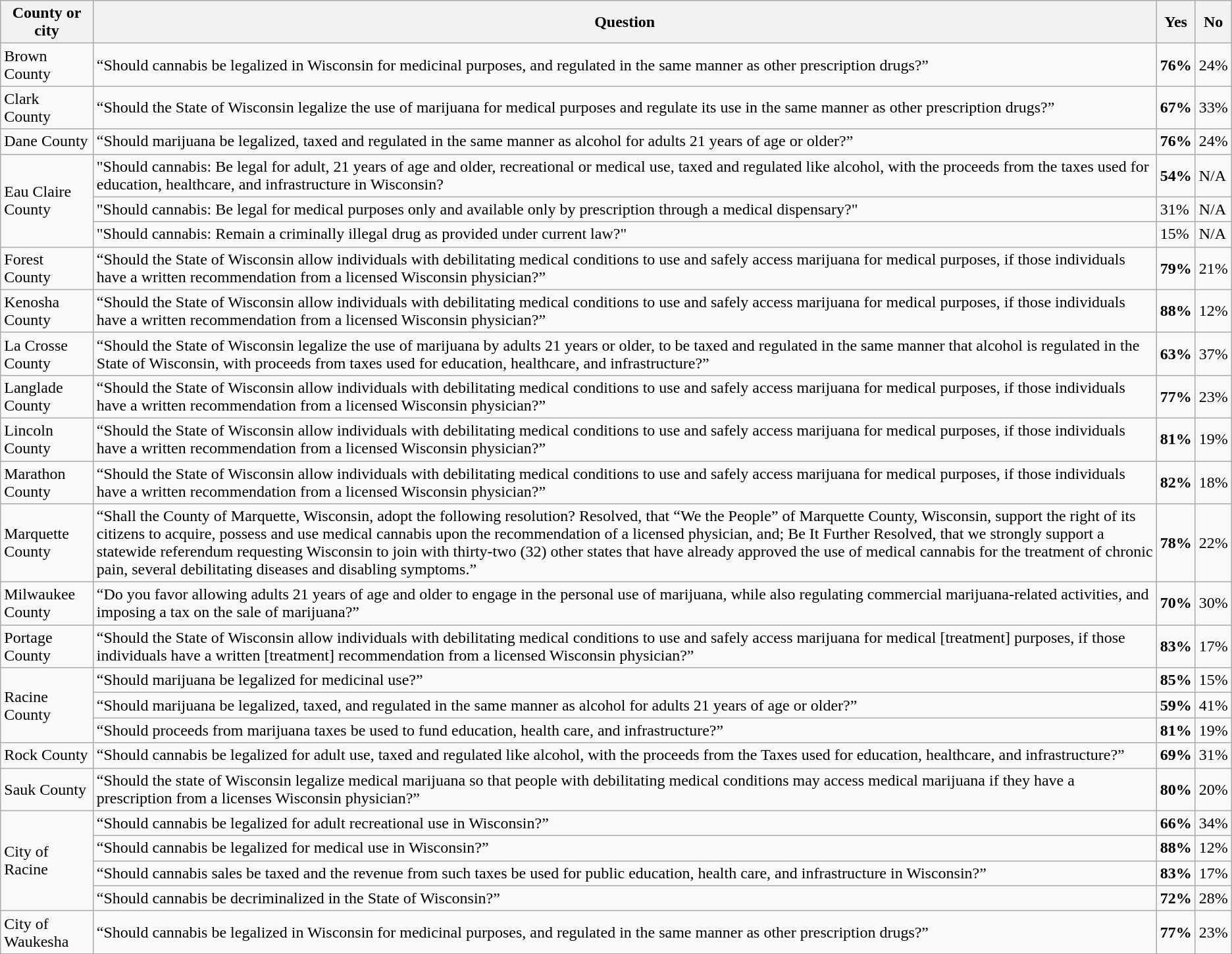<table class="wikitable">
<tr>
<th>County or city</th>
<th>Question</th>
<th>Yes</th>
<th>No</th>
</tr>
<tr>
<td>Brown County</td>
<td>“Should cannabis be legalized in Wisconsin for medicinal purposes, and regulated in the same manner as other prescription drugs?”</td>
<td><strong>76%</strong></td>
<td>24%</td>
</tr>
<tr>
<td>Clark County</td>
<td>“Should the State of Wisconsin legalize the use of marijuana for medical purposes and regulate its use in the same manner as other prescription drugs?”</td>
<td><strong>67%</strong></td>
<td>33%</td>
</tr>
<tr>
<td>Dane County</td>
<td>“Should marijuana be legalized, taxed and regulated in the same manner as alcohol for adults 21 years of age or older?”</td>
<td><strong>76%</strong></td>
<td>24%</td>
</tr>
<tr>
<td rowspan="3">Eau Claire County</td>
<td>"Should cannabis: Be legal for adult, 21 years of age and older, recreational or medical use, taxed and regulated like alcohol, with the proceeds from the taxes used for education, healthcare, and infrastructure in Wisconsin?</td>
<td><strong>54%</strong></td>
<td>N/A</td>
</tr>
<tr>
<td>"Should cannabis: Be legal for medical purposes only and available only by prescription through a medical dispensary?"</td>
<td>31%</td>
<td>N/A</td>
</tr>
<tr>
<td>"Should cannabis: Remain a criminally illegal drug as provided under current law?"</td>
<td>15%</td>
<td>N/A</td>
</tr>
<tr>
<td>Forest County</td>
<td>“Should the State of Wisconsin allow individuals with debilitating medical conditions to use and safely access marijuana for medical purposes, if those individuals have a written recommendation from a licensed Wisconsin physician?”</td>
<td><strong>79%</strong></td>
<td>21%</td>
</tr>
<tr>
<td>Kenosha County</td>
<td>“Should the State of Wisconsin allow individuals with debilitating medical conditions to use and safely access marijuana for medical purposes, if those individuals have a written recommendation from a licensed Wisconsin physician?”</td>
<td><strong>88%</strong></td>
<td>12%</td>
</tr>
<tr>
<td>La Crosse County</td>
<td>“Should the State of Wisconsin legalize the use of marijuana by adults 21 years or older, to be taxed and regulated in the same manner that alcohol is regulated in the State of Wisconsin, with proceeds from taxes used for education, healthcare, and infrastructure?”</td>
<td><strong>63%</strong></td>
<td>37%</td>
</tr>
<tr>
<td>Langlade County</td>
<td>“Should the State of Wisconsin allow individuals with debilitating medical conditions to use and safely access marijuana for medical purposes, if those individuals have a written recommendation from a licensed Wisconsin physician?”</td>
<td><strong>77%</strong></td>
<td>23%</td>
</tr>
<tr>
<td>Lincoln County</td>
<td>“Should the State of Wisconsin allow individuals with debilitating medical conditions to use and safely access marijuana for medical purposes, if those individuals have a written recommendation from a licensed Wisconsin physician?”</td>
<td><strong>81%</strong></td>
<td>19%</td>
</tr>
<tr>
<td>Marathon County</td>
<td>“Should the State of Wisconsin allow individuals with debilitating medical conditions to use and safely access marijuana for medical purposes, if those individuals have a written recommendation from a licensed Wisconsin physician?”</td>
<td><strong>82%</strong></td>
<td>18%</td>
</tr>
<tr>
<td>Marquette County</td>
<td>“Shall the County of Marquette, Wisconsin, adopt the following resolution? Resolved, that “We the People” of Marquette County, Wisconsin, support the right of its citizens to acquire, possess and use medical cannabis upon the recommendation of a licensed physician, and; Be It Further Resolved, that we strongly support a statewide referendum requesting Wisconsin to join with thirty-two (32) other states that have already approved the use of medical cannabis for the treatment of chronic pain, several debilitating diseases and disabling symptoms.”</td>
<td><strong>78%</strong></td>
<td>22%</td>
</tr>
<tr>
<td>Milwaukee County</td>
<td>“Do you favor allowing adults 21 years of age and older to engage in the personal use of marijuana, while also regulating commercial marijuana-related activities, and imposing a tax on the sale of marijuana?”</td>
<td><strong>70%</strong></td>
<td>30%</td>
</tr>
<tr>
<td>Portage County</td>
<td>“Should the State of Wisconsin allow individuals with debilitating medical conditions to use and safely access marijuana for medical [treatment] purposes, if those individuals have a written [treatment] recommendation from a licensed Wisconsin physician?”</td>
<td><strong>83%</strong></td>
<td>17%</td>
</tr>
<tr>
<td rowspan="3">Racine County</td>
<td>“Should marijuana be legalized for medicinal use?”</td>
<td><strong>85%</strong></td>
<td>15%</td>
</tr>
<tr>
<td>“Should marijuana be legalized, taxed, and regulated in the same manner as alcohol for adults 21 years of age or older?”</td>
<td><strong>59%</strong></td>
<td>41%</td>
</tr>
<tr>
<td>“Should proceeds from marijuana taxes be used to fund education, health care, and infrastructure?”</td>
<td><strong>81%</strong></td>
<td>19%</td>
</tr>
<tr>
<td>Rock County</td>
<td>“Should cannabis be legalized for adult use, taxed and regulated like alcohol, with the proceeds from the Taxes used for education, healthcare, and infrastructure?”</td>
<td><strong>69%</strong></td>
<td>31%</td>
</tr>
<tr>
<td>Sauk County</td>
<td>“Should the state of Wisconsin legalize medical marijuana so that people with debilitating medical conditions may access medical marijuana if they have a prescription from a licenses Wisconsin physician?”</td>
<td><strong>80%</strong></td>
<td>20%</td>
</tr>
<tr>
<td rowspan="4">City of Racine</td>
<td>“Should cannabis be legalized for adult recreational use in Wisconsin?”</td>
<td><strong>66%</strong></td>
<td>34%</td>
</tr>
<tr>
<td>“Should cannabis be legalized for medical use in Wisconsin?”</td>
<td><strong>88%</strong></td>
<td>12%</td>
</tr>
<tr>
<td>“Should cannabis sales be taxed and the revenue from such taxes be used for public education, health care, and infrastructure in Wisconsin?”</td>
<td><strong>83%</strong></td>
<td>17%</td>
</tr>
<tr>
<td>“Should cannabis be decriminalized in the State of Wisconsin?”</td>
<td><strong>72%</strong></td>
<td>28%</td>
</tr>
<tr>
<td>City of Waukesha</td>
<td>“Should cannabis be legalized in Wisconsin for medicinal purposes, and regulated in the same manner as other prescription drugs?”</td>
<td><strong>77%</strong></td>
<td>23%</td>
</tr>
</table>
